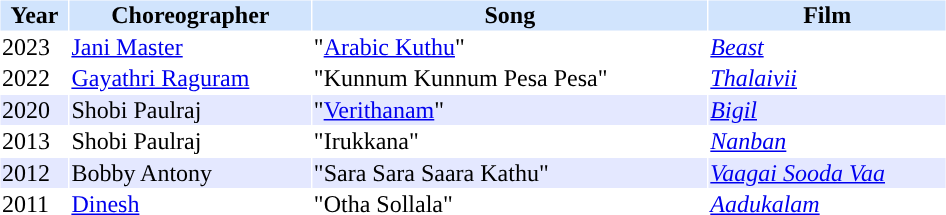<table cellspacing="1" cellpadding="1" border="0" width="50%">
<tr bgcolor="#d1e4fd">
<th>Year</th>
<th>Choreographer</th>
<th>Song</th>
<th>Film</th>
</tr>
<tr>
<td>2023</td>
<td><a href='#'>Jani Master</a></td>
<td>"<a href='#'>Arabic Kuthu</a>"</td>
<td><em><a href='#'>Beast</a></em></td>
</tr>
<tr>
<td>2022</td>
<td><a href='#'>Gayathri Raguram</a></td>
<td>"Kunnum Kunnum Pesa Pesa"</td>
<td><em><a href='#'>Thalaivii</a></em> </td>
</tr>
<tr bgcolor="#e4e8ff">
<td>2020</td>
<td>Shobi Paulraj</td>
<td>"<a href='#'>Verithanam</a>"</td>
<td><em><a href='#'>Bigil</a></em></td>
</tr>
<tr>
<td>2013</td>
<td>Shobi Paulraj</td>
<td>"Irukkana"</td>
<td><em><a href='#'>Nanban</a></em></td>
</tr>
<tr bgcolor="#e4e8ff">
<td>2012</td>
<td>Bobby Antony</td>
<td>"Sara Sara Saara Kathu"</td>
<td><em><a href='#'>Vaagai Sooda Vaa</a></em></td>
</tr>
<tr>
<td>2011</td>
<td><a href='#'>Dinesh</a></td>
<td>"Otha Sollala"</td>
<td><em><a href='#'>Aadukalam</a></em></td>
</tr>
</table>
